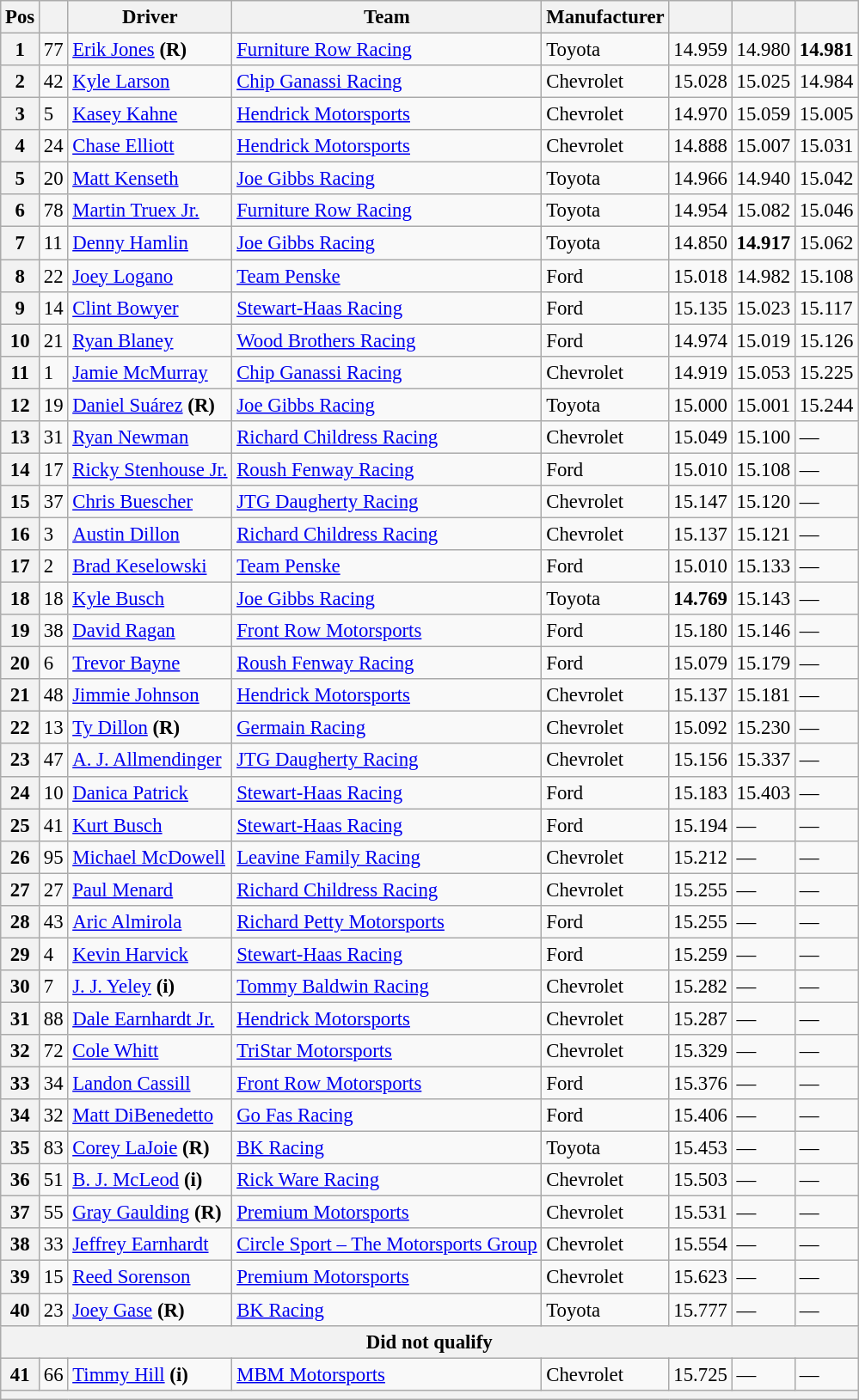<table class="wikitable" style="font-size:95%">
<tr>
<th>Pos</th>
<th></th>
<th>Driver</th>
<th>Team</th>
<th>Manufacturer</th>
<th></th>
<th></th>
<th></th>
</tr>
<tr>
<th>1</th>
<td>77</td>
<td><a href='#'>Erik Jones</a> <strong>(R)</strong></td>
<td><a href='#'>Furniture Row Racing</a></td>
<td>Toyota</td>
<td>14.959</td>
<td>14.980</td>
<td><strong>14.981</strong></td>
</tr>
<tr>
<th>2</th>
<td>42</td>
<td><a href='#'>Kyle Larson</a></td>
<td><a href='#'>Chip Ganassi Racing</a></td>
<td>Chevrolet</td>
<td>15.028</td>
<td>15.025</td>
<td>14.984</td>
</tr>
<tr>
<th>3</th>
<td>5</td>
<td><a href='#'>Kasey Kahne</a></td>
<td><a href='#'>Hendrick Motorsports</a></td>
<td>Chevrolet</td>
<td>14.970</td>
<td>15.059</td>
<td>15.005</td>
</tr>
<tr>
<th>4</th>
<td>24</td>
<td><a href='#'>Chase Elliott</a></td>
<td><a href='#'>Hendrick Motorsports</a></td>
<td>Chevrolet</td>
<td>14.888</td>
<td>15.007</td>
<td>15.031</td>
</tr>
<tr>
<th>5</th>
<td>20</td>
<td><a href='#'>Matt Kenseth</a></td>
<td><a href='#'>Joe Gibbs Racing</a></td>
<td>Toyota</td>
<td>14.966</td>
<td>14.940</td>
<td>15.042</td>
</tr>
<tr>
<th>6</th>
<td>78</td>
<td><a href='#'>Martin Truex Jr.</a></td>
<td><a href='#'>Furniture Row Racing</a></td>
<td>Toyota</td>
<td>14.954</td>
<td>15.082</td>
<td>15.046</td>
</tr>
<tr>
<th>7</th>
<td>11</td>
<td><a href='#'>Denny Hamlin</a></td>
<td><a href='#'>Joe Gibbs Racing</a></td>
<td>Toyota</td>
<td>14.850</td>
<td><strong>14.917</strong></td>
<td>15.062</td>
</tr>
<tr>
<th>8</th>
<td>22</td>
<td><a href='#'>Joey Logano</a></td>
<td><a href='#'>Team Penske</a></td>
<td>Ford</td>
<td>15.018</td>
<td>14.982</td>
<td>15.108</td>
</tr>
<tr>
<th>9</th>
<td>14</td>
<td><a href='#'>Clint Bowyer</a></td>
<td><a href='#'>Stewart-Haas Racing</a></td>
<td>Ford</td>
<td>15.135</td>
<td>15.023</td>
<td>15.117</td>
</tr>
<tr>
<th>10</th>
<td>21</td>
<td><a href='#'>Ryan Blaney</a></td>
<td><a href='#'>Wood Brothers Racing</a></td>
<td>Ford</td>
<td>14.974</td>
<td>15.019</td>
<td>15.126</td>
</tr>
<tr>
<th>11</th>
<td>1</td>
<td><a href='#'>Jamie McMurray</a></td>
<td><a href='#'>Chip Ganassi Racing</a></td>
<td>Chevrolet</td>
<td>14.919</td>
<td>15.053</td>
<td>15.225</td>
</tr>
<tr>
<th>12</th>
<td>19</td>
<td><a href='#'>Daniel Suárez</a> <strong>(R)</strong></td>
<td><a href='#'>Joe Gibbs Racing</a></td>
<td>Toyota</td>
<td>15.000</td>
<td>15.001</td>
<td>15.244</td>
</tr>
<tr>
<th>13</th>
<td>31</td>
<td><a href='#'>Ryan Newman</a></td>
<td><a href='#'>Richard Childress Racing</a></td>
<td>Chevrolet</td>
<td>15.049</td>
<td>15.100</td>
<td>—</td>
</tr>
<tr>
<th>14</th>
<td>17</td>
<td><a href='#'>Ricky Stenhouse Jr.</a></td>
<td><a href='#'>Roush Fenway Racing</a></td>
<td>Ford</td>
<td>15.010</td>
<td>15.108</td>
<td>—</td>
</tr>
<tr>
<th>15</th>
<td>37</td>
<td><a href='#'>Chris Buescher</a></td>
<td><a href='#'>JTG Daugherty Racing</a></td>
<td>Chevrolet</td>
<td>15.147</td>
<td>15.120</td>
<td>—</td>
</tr>
<tr>
<th>16</th>
<td>3</td>
<td><a href='#'>Austin Dillon</a></td>
<td><a href='#'>Richard Childress Racing</a></td>
<td>Chevrolet</td>
<td>15.137</td>
<td>15.121</td>
<td>—</td>
</tr>
<tr>
<th>17</th>
<td>2</td>
<td><a href='#'>Brad Keselowski</a></td>
<td><a href='#'>Team Penske</a></td>
<td>Ford</td>
<td>15.010</td>
<td>15.133</td>
<td>—</td>
</tr>
<tr>
<th>18</th>
<td>18</td>
<td><a href='#'>Kyle Busch</a></td>
<td><a href='#'>Joe Gibbs Racing</a></td>
<td>Toyota</td>
<td><strong>14.769</strong></td>
<td>15.143</td>
<td>—</td>
</tr>
<tr>
<th>19</th>
<td>38</td>
<td><a href='#'>David Ragan</a></td>
<td><a href='#'>Front Row Motorsports</a></td>
<td>Ford</td>
<td>15.180</td>
<td>15.146</td>
<td>—</td>
</tr>
<tr>
<th>20</th>
<td>6</td>
<td><a href='#'>Trevor Bayne</a></td>
<td><a href='#'>Roush Fenway Racing</a></td>
<td>Ford</td>
<td>15.079</td>
<td>15.179</td>
<td>—</td>
</tr>
<tr>
<th>21</th>
<td>48</td>
<td><a href='#'>Jimmie Johnson</a></td>
<td><a href='#'>Hendrick Motorsports</a></td>
<td>Chevrolet</td>
<td>15.137</td>
<td>15.181</td>
<td>—</td>
</tr>
<tr>
<th>22</th>
<td>13</td>
<td><a href='#'>Ty Dillon</a> <strong>(R)</strong></td>
<td><a href='#'>Germain Racing</a></td>
<td>Chevrolet</td>
<td>15.092</td>
<td>15.230</td>
<td>—</td>
</tr>
<tr>
<th>23</th>
<td>47</td>
<td><a href='#'>A. J. Allmendinger</a></td>
<td><a href='#'>JTG Daugherty Racing</a></td>
<td>Chevrolet</td>
<td>15.156</td>
<td>15.337</td>
<td>—</td>
</tr>
<tr>
<th>24</th>
<td>10</td>
<td><a href='#'>Danica Patrick</a></td>
<td><a href='#'>Stewart-Haas Racing</a></td>
<td>Ford</td>
<td>15.183</td>
<td>15.403</td>
<td>—</td>
</tr>
<tr>
<th>25</th>
<td>41</td>
<td><a href='#'>Kurt Busch</a></td>
<td><a href='#'>Stewart-Haas Racing</a></td>
<td>Ford</td>
<td>15.194</td>
<td>—</td>
<td>—</td>
</tr>
<tr>
<th>26</th>
<td>95</td>
<td><a href='#'>Michael McDowell</a></td>
<td><a href='#'>Leavine Family Racing</a></td>
<td>Chevrolet</td>
<td>15.212</td>
<td>—</td>
<td>—</td>
</tr>
<tr>
<th>27</th>
<td>27</td>
<td><a href='#'>Paul Menard</a></td>
<td><a href='#'>Richard Childress Racing</a></td>
<td>Chevrolet</td>
<td>15.255</td>
<td>—</td>
<td>—</td>
</tr>
<tr>
<th>28</th>
<td>43</td>
<td><a href='#'>Aric Almirola</a></td>
<td><a href='#'>Richard Petty Motorsports</a></td>
<td>Ford</td>
<td>15.255</td>
<td>—</td>
<td>—</td>
</tr>
<tr>
<th>29</th>
<td>4</td>
<td><a href='#'>Kevin Harvick</a></td>
<td><a href='#'>Stewart-Haas Racing</a></td>
<td>Ford</td>
<td>15.259</td>
<td>—</td>
<td>—</td>
</tr>
<tr>
<th>30</th>
<td>7</td>
<td><a href='#'>J. J. Yeley</a> <strong>(i)</strong></td>
<td><a href='#'>Tommy Baldwin Racing</a></td>
<td>Chevrolet</td>
<td>15.282</td>
<td>—</td>
<td>—</td>
</tr>
<tr>
<th>31</th>
<td>88</td>
<td><a href='#'>Dale Earnhardt Jr.</a></td>
<td><a href='#'>Hendrick Motorsports</a></td>
<td>Chevrolet</td>
<td>15.287</td>
<td>—</td>
<td>—</td>
</tr>
<tr>
<th>32</th>
<td>72</td>
<td><a href='#'>Cole Whitt</a></td>
<td><a href='#'>TriStar Motorsports</a></td>
<td>Chevrolet</td>
<td>15.329</td>
<td>—</td>
<td>—</td>
</tr>
<tr>
<th>33</th>
<td>34</td>
<td><a href='#'>Landon Cassill</a></td>
<td><a href='#'>Front Row Motorsports</a></td>
<td>Ford</td>
<td>15.376</td>
<td>—</td>
<td>—</td>
</tr>
<tr>
<th>34</th>
<td>32</td>
<td><a href='#'>Matt DiBenedetto</a></td>
<td><a href='#'>Go Fas Racing</a></td>
<td>Ford</td>
<td>15.406</td>
<td>—</td>
<td>—</td>
</tr>
<tr>
<th>35</th>
<td>83</td>
<td><a href='#'>Corey LaJoie</a> <strong>(R)</strong></td>
<td><a href='#'>BK Racing</a></td>
<td>Toyota</td>
<td>15.453</td>
<td>—</td>
<td>—</td>
</tr>
<tr>
<th>36</th>
<td>51</td>
<td><a href='#'>B. J. McLeod</a> <strong>(i)</strong></td>
<td><a href='#'>Rick Ware Racing</a></td>
<td>Chevrolet</td>
<td>15.503</td>
<td>—</td>
<td>—</td>
</tr>
<tr>
<th>37</th>
<td>55</td>
<td><a href='#'>Gray Gaulding</a> <strong>(R)</strong></td>
<td><a href='#'>Premium Motorsports</a></td>
<td>Chevrolet</td>
<td>15.531</td>
<td>—</td>
<td>—</td>
</tr>
<tr>
<th>38</th>
<td>33</td>
<td><a href='#'>Jeffrey Earnhardt</a></td>
<td><a href='#'>Circle Sport – The Motorsports Group</a></td>
<td>Chevrolet</td>
<td>15.554</td>
<td>—</td>
<td>—</td>
</tr>
<tr>
<th>39</th>
<td>15</td>
<td><a href='#'>Reed Sorenson</a></td>
<td><a href='#'>Premium Motorsports</a></td>
<td>Chevrolet</td>
<td>15.623</td>
<td>—</td>
<td>—</td>
</tr>
<tr>
<th>40</th>
<td>23</td>
<td><a href='#'>Joey Gase</a> <strong>(R)</strong></td>
<td><a href='#'>BK Racing</a></td>
<td>Toyota</td>
<td>15.777</td>
<td>—</td>
<td>—</td>
</tr>
<tr>
<th colspan="8">Did not qualify</th>
</tr>
<tr>
<th>41</th>
<td>66</td>
<td><a href='#'>Timmy Hill</a> <strong>(i)</strong></td>
<td><a href='#'>MBM Motorsports</a></td>
<td>Chevrolet</td>
<td>15.725</td>
<td>—</td>
<td>—</td>
</tr>
<tr>
<th colspan="8"></th>
</tr>
</table>
